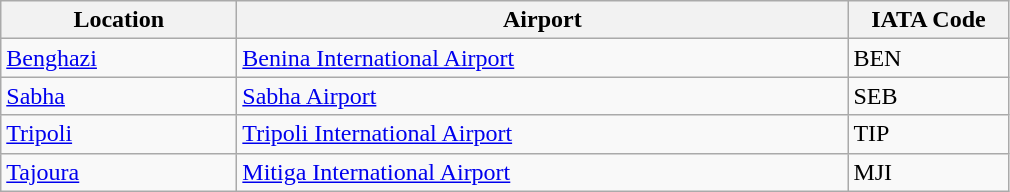<table class="wikitable">
<tr>
<th scope="col" style="width:150px;"><strong>Location</strong></th>
<th scope="col" style="width:400px;"><strong>Airport</strong></th>
<th scope="col" style="width:100px;"><strong>IATA Code</strong></th>
</tr>
<tr>
<td><a href='#'>Benghazi</a></td>
<td><a href='#'>Benina International Airport</a></td>
<td>BEN</td>
</tr>
<tr>
<td><a href='#'>Sabha</a></td>
<td><a href='#'>Sabha Airport</a></td>
<td>SEB</td>
</tr>
<tr>
<td><a href='#'>Tripoli</a></td>
<td><a href='#'>Tripoli International Airport</a></td>
<td>TIP</td>
</tr>
<tr>
<td><a href='#'>Tajoura</a></td>
<td><a href='#'>Mitiga International Airport</a></td>
<td>MJI</td>
</tr>
</table>
